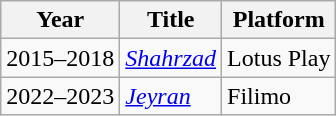<table class="wikitable sortable">
<tr>
<th>Year</th>
<th>Title</th>
<th>Platform</th>
</tr>
<tr>
<td>2015–2018</td>
<td><em><a href='#'>Shahrzad</a></em></td>
<td>Lotus Play</td>
</tr>
<tr>
<td>2022–2023</td>
<td><em><a href='#'>Jeyran</a></em></td>
<td>Filimo</td>
</tr>
</table>
